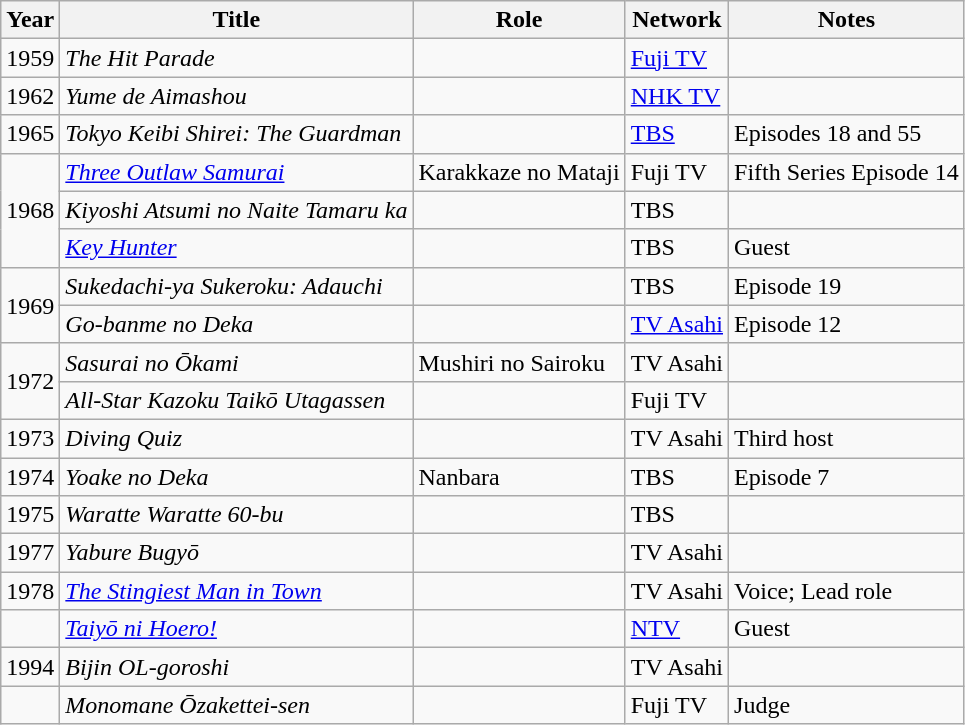<table class="wikitable">
<tr>
<th>Year</th>
<th>Title</th>
<th>Role</th>
<th>Network</th>
<th>Notes</th>
</tr>
<tr>
<td>1959</td>
<td><em>The Hit Parade</em></td>
<td></td>
<td><a href='#'>Fuji TV</a></td>
<td></td>
</tr>
<tr>
<td>1962</td>
<td><em>Yume de Aimashou</em></td>
<td></td>
<td><a href='#'>NHK TV</a></td>
<td></td>
</tr>
<tr>
<td>1965</td>
<td><em>Tokyo Keibi Shirei: The Guardman</em></td>
<td></td>
<td><a href='#'>TBS</a></td>
<td>Episodes 18 and 55</td>
</tr>
<tr>
<td rowspan="3">1968</td>
<td><em><a href='#'>Three Outlaw Samurai</a></em></td>
<td>Karakkaze no Mataji</td>
<td>Fuji TV</td>
<td>Fifth Series Episode 14</td>
</tr>
<tr>
<td><em>Kiyoshi Atsumi no Naite Tamaru ka</em></td>
<td></td>
<td>TBS</td>
<td></td>
</tr>
<tr>
<td><em><a href='#'>Key Hunter</a></em></td>
<td></td>
<td>TBS</td>
<td>Guest</td>
</tr>
<tr>
<td rowspan="2">1969</td>
<td><em>Sukedachi-ya Sukeroku: Adauchi</em></td>
<td></td>
<td>TBS</td>
<td>Episode 19</td>
</tr>
<tr>
<td><em>Go-banme no Deka</em></td>
<td></td>
<td><a href='#'>TV Asahi</a></td>
<td>Episode 12</td>
</tr>
<tr>
<td rowspan="2">1972</td>
<td><em>Sasurai no Ōkami</em></td>
<td>Mushiri no Sairoku</td>
<td>TV Asahi</td>
<td></td>
</tr>
<tr>
<td><em>All-Star Kazoku Taikō Utagassen</em></td>
<td></td>
<td>Fuji TV</td>
<td></td>
</tr>
<tr>
<td>1973</td>
<td><em>Diving Quiz</em></td>
<td></td>
<td>TV Asahi</td>
<td>Third host</td>
</tr>
<tr>
<td>1974</td>
<td><em>Yoake no Deka</em></td>
<td>Nanbara</td>
<td>TBS</td>
<td>Episode 7</td>
</tr>
<tr>
<td>1975</td>
<td><em>Waratte Waratte 60-bu</em></td>
<td></td>
<td>TBS</td>
<td></td>
</tr>
<tr>
<td>1977</td>
<td><em>Yabure Bugyō</em></td>
<td></td>
<td>TV Asahi</td>
<td></td>
</tr>
<tr>
<td>1978</td>
<td><em><a href='#'>The Stingiest Man in Town</a></em></td>
<td></td>
<td>TV Asahi</td>
<td>Voice; Lead role</td>
</tr>
<tr>
<td></td>
<td><em><a href='#'>Taiyō ni Hoero!</a></em></td>
<td></td>
<td><a href='#'>NTV</a></td>
<td>Guest</td>
</tr>
<tr>
<td>1994</td>
<td><em>Bijin OL-goroshi</em></td>
<td></td>
<td>TV Asahi</td>
<td></td>
</tr>
<tr>
<td></td>
<td><em>Monomane Ōzakettei-sen</em></td>
<td></td>
<td>Fuji TV</td>
<td>Judge</td>
</tr>
</table>
